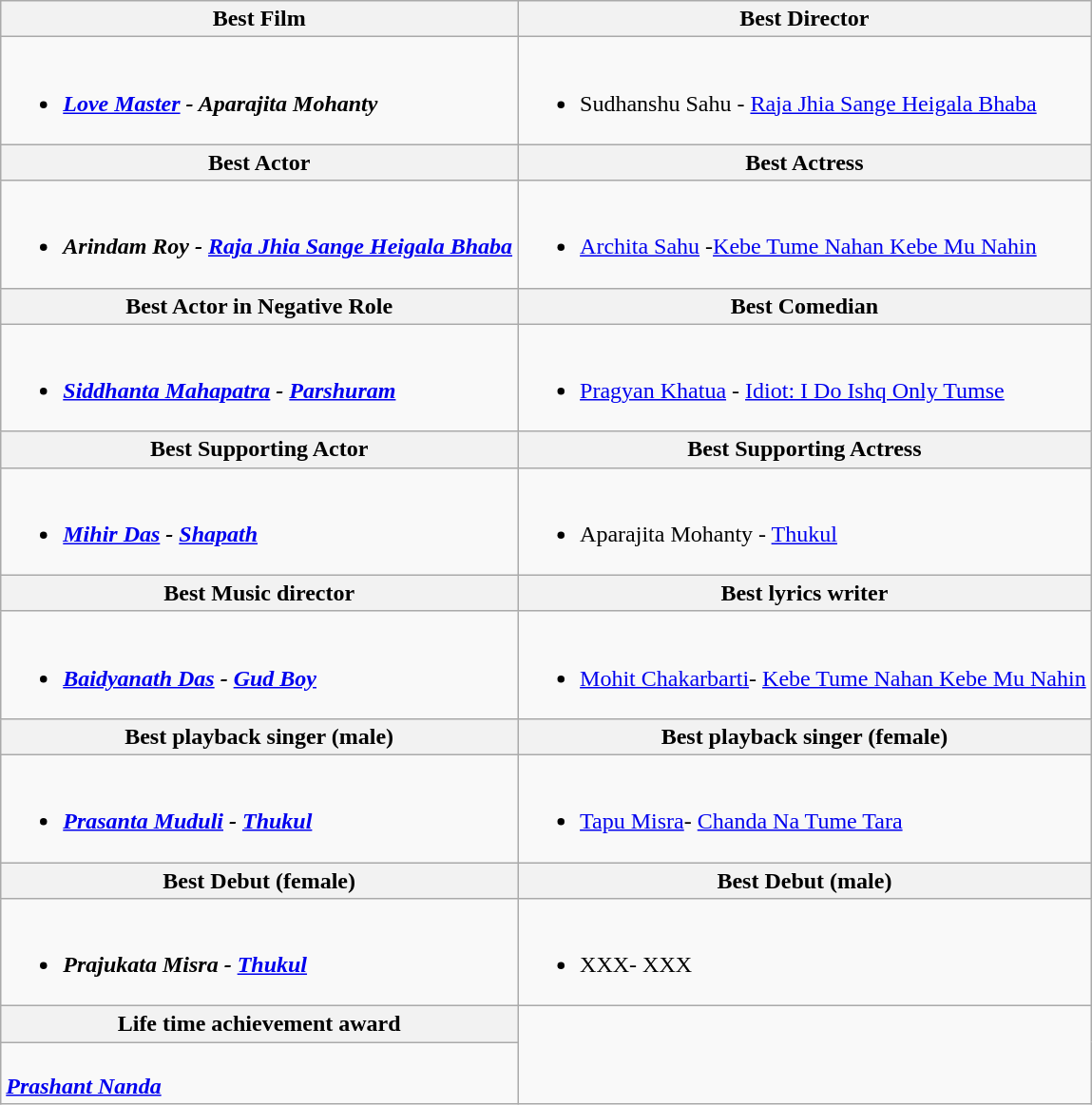<table class="wikitable" |>
<tr>
<th align="center">Best Film</th>
<th align="center">Best Director</th>
</tr>
<tr>
<td valign="top"><br><ul><li><strong><em><a href='#'>Love Master</a> <em> - Aparajita Mohanty<strong></li></ul></td>
<td valign="top"><br><ul><li></em></strong>Sudhanshu Sahu</em> - <a href='#'>Raja Jhia Sange Heigala Bhaba</a></strong></li></ul></td>
</tr>
<tr>
<th align="center">Best Actor</th>
<th align="center">Best Actress</th>
</tr>
<tr>
<td><br><ul><li><strong><em>Arindam Roy<em> - <a href='#'>Raja Jhia Sange Heigala Bhaba</a><strong></li></ul></td>
<td><br><ul><li></em></strong><a href='#'>Archita Sahu</a></em> -<a href='#'>Kebe Tume Nahan Kebe Mu Nahin</a></strong></li></ul></td>
</tr>
<tr>
<th align="center">Best Actor in Negative Role</th>
<th align="center">Best Comedian</th>
</tr>
<tr>
<td><br><ul><li><strong><em><a href='#'>Siddhanta Mahapatra</a><em> - <a href='#'>Parshuram</a><strong></li></ul></td>
<td><br><ul><li></em></strong><a href='#'>Pragyan Khatua</a></em> - <a href='#'>Idiot: I Do Ishq Only Tumse </a></strong></li></ul></td>
</tr>
<tr>
<th align="center">Best Supporting Actor</th>
<th align="center">Best Supporting Actress</th>
</tr>
<tr>
<td><br><ul><li><strong><em><a href='#'>Mihir Das</a><em> - <a href='#'>Shapath</a><strong></li></ul></td>
<td><br><ul><li></em></strong>Aparajita Mohanty</em> - <a href='#'>Thukul</a></strong></li></ul></td>
</tr>
<tr>
<th align="center">Best Music director</th>
<th align="center">Best lyrics writer</th>
</tr>
<tr>
<td><br><ul><li><strong><em><a href='#'>Baidyanath Das</a><em> - <a href='#'>Gud Boy</a><strong></li></ul></td>
<td><br><ul><li></em></strong><a href='#'>Mohit Chakarbarti</a></em>- <a href='#'>Kebe Tume Nahan Kebe Mu Nahin</a></strong></li></ul></td>
</tr>
<tr>
<th align="center">Best playback singer (male)</th>
<th align="center">Best playback singer (female)</th>
</tr>
<tr>
<td><br><ul><li><strong><em><a href='#'>Prasanta Muduli</a><em> - <a href='#'>Thukul</a><strong></li></ul></td>
<td><br><ul><li></em></strong><a href='#'>Tapu Misra</a></em>- <a href='#'>Chanda Na Tume Tara</a></strong></li></ul></td>
</tr>
<tr>
<th align="center">Best Debut (female)</th>
<th align="center">Best Debut (male)</th>
</tr>
<tr>
<td><br><ul><li><strong><em>Prajukata Misra<em> - <a href='#'>Thukul</a><strong></li></ul></td>
<td><br><ul><li></em></strong>XXX</em>- XXX</strong></li></ul></td>
</tr>
<tr>
<th align="center">Life time achievement award</th>
</tr>
<tr>
<td><br><strong><em><a href='#'>Prashant Nanda</a></em></strong><br></td>
</tr>
</table>
